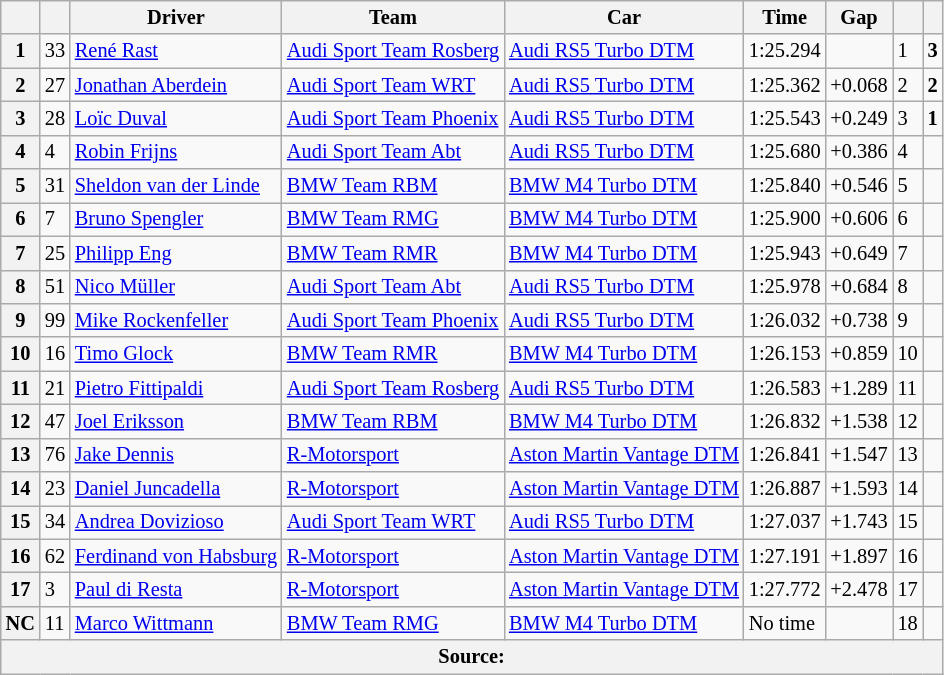<table class="wikitable" style="font-size: 85%">
<tr>
<th></th>
<th></th>
<th>Driver</th>
<th>Team</th>
<th>Car</th>
<th>Time</th>
<th>Gap</th>
<th></th>
<th></th>
</tr>
<tr>
<th>1</th>
<td>33</td>
<td> <a href='#'>René Rast</a></td>
<td><a href='#'>Audi Sport Team Rosberg</a></td>
<td><a href='#'>Audi RS5 Turbo DTM</a></td>
<td>1:25.294</td>
<td></td>
<td>1</td>
<td align=center><strong>3</strong></td>
</tr>
<tr>
<th>2</th>
<td>27</td>
<td> <a href='#'>Jonathan Aberdein</a></td>
<td><a href='#'>Audi Sport Team WRT</a></td>
<td><a href='#'>Audi RS5 Turbo DTM</a></td>
<td>1:25.362</td>
<td>+0.068</td>
<td>2</td>
<td align=center><strong>2</strong></td>
</tr>
<tr>
<th>3</th>
<td>28</td>
<td> <a href='#'>Loïc Duval</a></td>
<td><a href='#'>Audi Sport Team Phoenix</a></td>
<td><a href='#'>Audi RS5 Turbo DTM</a></td>
<td>1:25.543</td>
<td>+0.249</td>
<td>3</td>
<td align=center><strong>1</strong></td>
</tr>
<tr>
<th>4</th>
<td>4</td>
<td> <a href='#'>Robin Frijns</a></td>
<td><a href='#'>Audi Sport Team Abt</a></td>
<td><a href='#'>Audi RS5 Turbo DTM</a></td>
<td>1:25.680</td>
<td>+0.386</td>
<td>4</td>
<td align=center></td>
</tr>
<tr>
<th>5</th>
<td>31</td>
<td> <a href='#'>Sheldon van der Linde</a></td>
<td><a href='#'>BMW Team RBM</a></td>
<td><a href='#'>BMW M4 Turbo DTM</a></td>
<td>1:25.840</td>
<td>+0.546</td>
<td>5</td>
<td align=center></td>
</tr>
<tr>
<th>6</th>
<td>7</td>
<td> <a href='#'>Bruno Spengler</a></td>
<td><a href='#'>BMW Team RMG</a></td>
<td><a href='#'>BMW M4 Turbo DTM</a></td>
<td>1:25.900</td>
<td>+0.606</td>
<td>6</td>
<td align=center></td>
</tr>
<tr>
<th>7</th>
<td>25</td>
<td> <a href='#'>Philipp Eng</a></td>
<td><a href='#'>BMW Team RMR</a></td>
<td><a href='#'>BMW M4 Turbo DTM</a></td>
<td>1:25.943</td>
<td>+0.649</td>
<td>7</td>
<td align=center></td>
</tr>
<tr>
<th>8</th>
<td>51</td>
<td> <a href='#'>Nico Müller</a></td>
<td><a href='#'>Audi Sport Team Abt</a></td>
<td><a href='#'>Audi RS5 Turbo DTM</a></td>
<td>1:25.978</td>
<td>+0.684</td>
<td>8</td>
<td align=center></td>
</tr>
<tr>
<th>9</th>
<td>99</td>
<td> <a href='#'>Mike Rockenfeller</a></td>
<td><a href='#'>Audi Sport Team Phoenix</a></td>
<td><a href='#'>Audi RS5 Turbo DTM</a></td>
<td>1:26.032</td>
<td>+0.738</td>
<td>9</td>
<td align=center></td>
</tr>
<tr>
<th>10</th>
<td>16</td>
<td> <a href='#'>Timo Glock</a></td>
<td><a href='#'>BMW Team RMR</a></td>
<td><a href='#'>BMW M4 Turbo DTM</a></td>
<td>1:26.153</td>
<td>+0.859</td>
<td>10</td>
<td align=center></td>
</tr>
<tr>
<th>11</th>
<td>21</td>
<td> <a href='#'>Pietro Fittipaldi</a></td>
<td><a href='#'>Audi Sport Team Rosberg</a></td>
<td><a href='#'>Audi RS5 Turbo DTM</a></td>
<td>1:26.583</td>
<td>+1.289</td>
<td>11</td>
<td align=center></td>
</tr>
<tr>
<th>12</th>
<td>47</td>
<td> <a href='#'>Joel Eriksson</a></td>
<td><a href='#'>BMW Team RBM</a></td>
<td><a href='#'>BMW M4 Turbo DTM</a></td>
<td>1:26.832</td>
<td>+1.538</td>
<td>12</td>
<td align=center></td>
</tr>
<tr>
<th>13</th>
<td>76</td>
<td> <a href='#'>Jake Dennis</a></td>
<td><a href='#'>R-Motorsport</a></td>
<td><a href='#'>Aston Martin Vantage DTM</a></td>
<td>1:26.841</td>
<td>+1.547</td>
<td>13</td>
<td align=center></td>
</tr>
<tr>
<th>14</th>
<td>23</td>
<td> <a href='#'>Daniel Juncadella</a></td>
<td><a href='#'>R-Motorsport</a></td>
<td><a href='#'>Aston Martin Vantage DTM</a></td>
<td>1:26.887</td>
<td>+1.593</td>
<td>14</td>
<td align=center></td>
</tr>
<tr>
<th>15</th>
<td>34</td>
<td> <a href='#'>Andrea Dovizioso</a></td>
<td><a href='#'>Audi Sport Team WRT</a></td>
<td><a href='#'>Audi RS5 Turbo DTM</a></td>
<td>1:27.037</td>
<td>+1.743</td>
<td>15</td>
<td align=center></td>
</tr>
<tr>
<th>16</th>
<td>62</td>
<td> <a href='#'>Ferdinand von Habsburg</a></td>
<td><a href='#'>R-Motorsport</a></td>
<td><a href='#'>Aston Martin Vantage DTM</a></td>
<td>1:27.191</td>
<td>+1.897</td>
<td>16</td>
<td align=center></td>
</tr>
<tr>
<th>17</th>
<td>3</td>
<td> <a href='#'>Paul di Resta</a></td>
<td><a href='#'>R-Motorsport</a></td>
<td><a href='#'>Aston Martin Vantage DTM</a></td>
<td>1:27.772</td>
<td>+2.478</td>
<td>17</td>
<td align=center></td>
</tr>
<tr>
<th>NC</th>
<td>11</td>
<td> <a href='#'>Marco Wittmann</a></td>
<td><a href='#'>BMW Team RMG</a></td>
<td><a href='#'>BMW M4 Turbo DTM</a></td>
<td>No time</td>
<td></td>
<td>18</td>
<td align=center></td>
</tr>
<tr>
<th colspan=9>Source:</th>
</tr>
</table>
